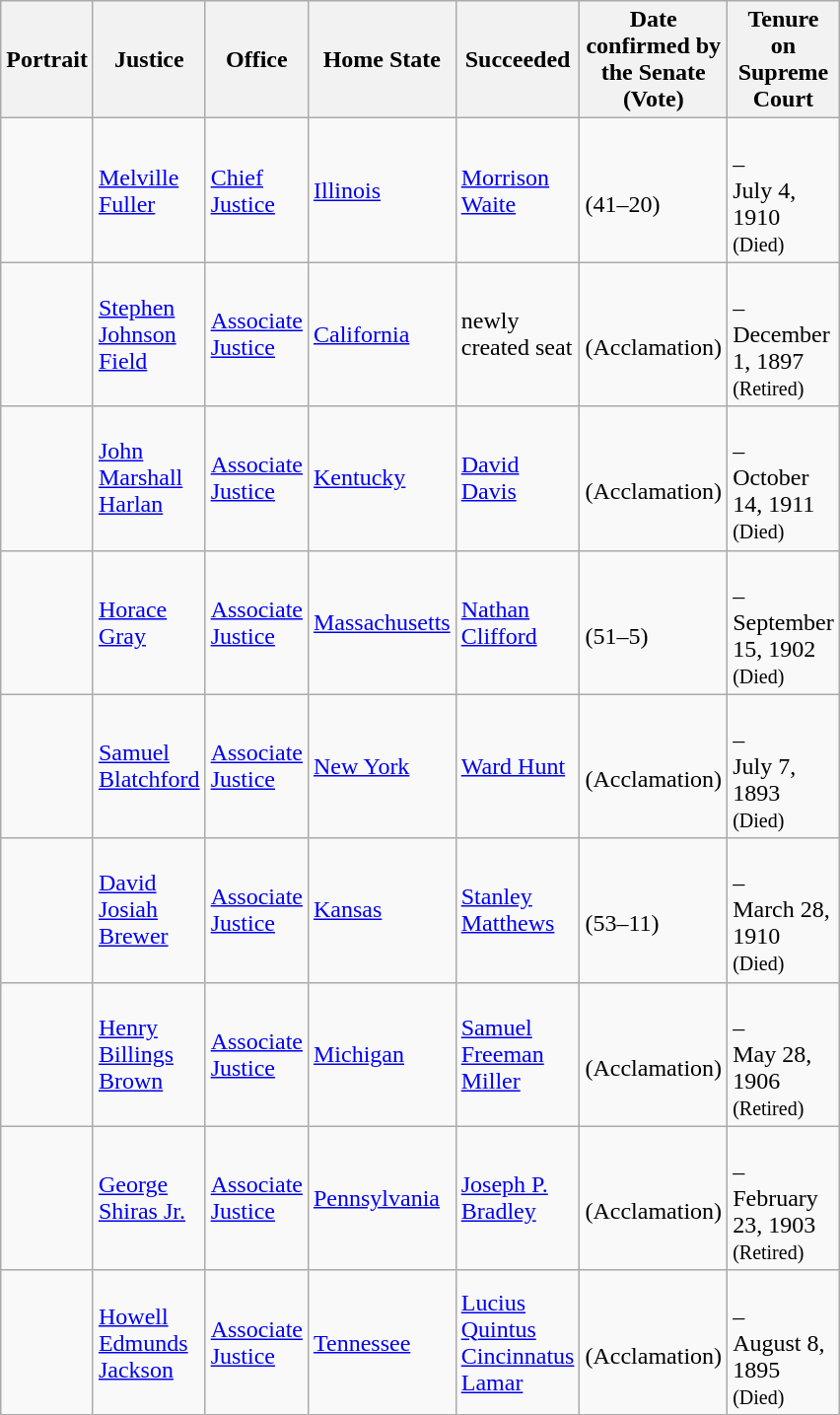<table class="wikitable sortable">
<tr>
<th scope="col" style="width: 10px;">Portrait</th>
<th scope="col" style="width: 10px;">Justice</th>
<th scope="col" style="width: 10px;">Office</th>
<th scope="col" style="width: 10px;">Home State</th>
<th scope="col" style="width: 10px;">Succeeded</th>
<th scope="col" style="width: 10px;">Date confirmed by the Senate<br>(Vote)</th>
<th scope="col" style="width: 10px;">Tenure on Supreme Court</th>
</tr>
<tr>
<td></td>
<td><a href='#'>Melville Fuller</a></td>
<td><a href='#'>Chief Justice</a></td>
<td><a href='#'>Illinois</a></td>
<td><a href='#'>Morrison Waite</a></td>
<td><br>(41–20)</td>
<td><br>–<br>July 4, 1910<br><small>(Died)</small></td>
</tr>
<tr>
<td></td>
<td><a href='#'>Stephen Johnson Field</a></td>
<td><a href='#'>Associate Justice</a></td>
<td><a href='#'>California</a></td>
<td>newly created seat</td>
<td><br>(Acclamation)</td>
<td><br>–<br>December 1, 1897<br><small>(Retired)</small></td>
</tr>
<tr>
<td></td>
<td><a href='#'>John Marshall Harlan</a></td>
<td><a href='#'>Associate Justice</a></td>
<td><a href='#'>Kentucky</a></td>
<td><a href='#'>David Davis</a></td>
<td><br>(Acclamation)</td>
<td><br>–<br>October 14, 1911<br><small>(Died)</small></td>
</tr>
<tr>
<td></td>
<td><a href='#'>Horace Gray</a></td>
<td><a href='#'>Associate Justice</a></td>
<td><a href='#'>Massachusetts</a></td>
<td><a href='#'>Nathan Clifford</a></td>
<td><br>(51–5)</td>
<td><br>–<br>September 15, 1902<br><small>(Died)</small></td>
</tr>
<tr>
<td></td>
<td><a href='#'>Samuel Blatchford</a></td>
<td><a href='#'>Associate Justice</a></td>
<td><a href='#'>New York</a></td>
<td><a href='#'>Ward Hunt</a></td>
<td><br>(Acclamation)</td>
<td><br>–<br>July 7, 1893<br><small>(Died)</small></td>
</tr>
<tr>
<td></td>
<td><a href='#'>David Josiah Brewer</a></td>
<td><a href='#'>Associate Justice</a></td>
<td><a href='#'>Kansas</a></td>
<td><a href='#'>Stanley Matthews</a></td>
<td><br>(53–11)</td>
<td><br>–<br>March 28, 1910<br><small>(Died)</small></td>
</tr>
<tr>
<td></td>
<td><a href='#'>Henry Billings Brown</a></td>
<td><a href='#'>Associate Justice</a></td>
<td><a href='#'>Michigan</a></td>
<td><a href='#'>Samuel Freeman Miller</a></td>
<td><br>(Acclamation)</td>
<td><br>–<br>May 28, 1906<br><small>(Retired)</small></td>
</tr>
<tr>
<td></td>
<td><a href='#'>George Shiras Jr.</a></td>
<td><a href='#'>Associate Justice</a></td>
<td><a href='#'>Pennsylvania</a></td>
<td><a href='#'>Joseph P. Bradley</a></td>
<td><br>(Acclamation)</td>
<td><br>–<br>February 23, 1903<br><small>(Retired)</small></td>
</tr>
<tr>
<td></td>
<td><a href='#'>Howell Edmunds Jackson</a></td>
<td><a href='#'>Associate Justice</a></td>
<td><a href='#'>Tennessee</a></td>
<td><a href='#'>Lucius Quintus Cincinnatus Lamar</a></td>
<td><br>(Acclamation)</td>
<td><br>–<br>August 8, 1895<br><small>(Died)</small></td>
</tr>
</table>
